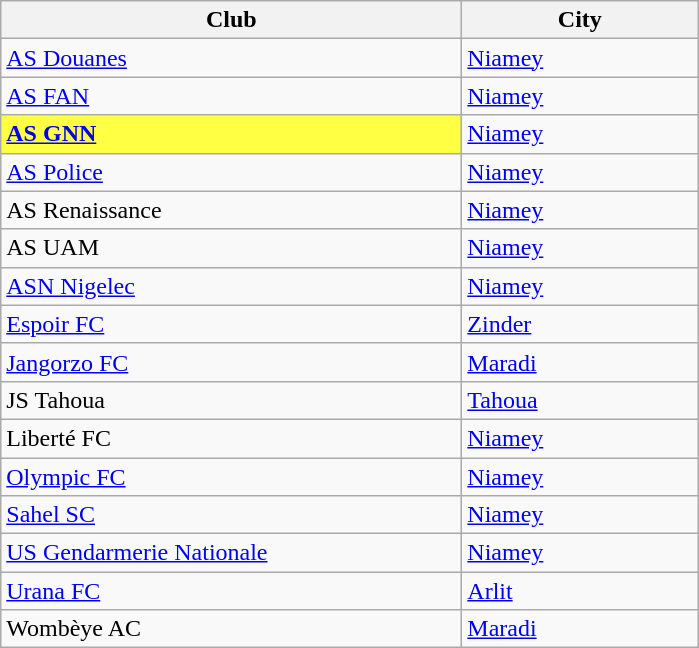<table class="wikitable sortable">
<tr>
<th width="300px">Club</th>
<th width="150px">City</th>
</tr>
<tr>
<td><a href='#'>AS Douanes</a></td>
<td><a href='#'>Niamey</a></td>
</tr>
<tr>
<td><a href='#'>AS FAN</a></td>
<td><a href='#'>Niamey</a></td>
</tr>
<tr>
<td bgcolor=#ffff44><strong><a href='#'>AS GNN</a></strong></td>
<td><a href='#'>Niamey</a></td>
</tr>
<tr>
<td><a href='#'>AS Police</a></td>
<td><a href='#'>Niamey</a></td>
</tr>
<tr>
<td>AS Renaissance</td>
<td><a href='#'>Niamey</a></td>
</tr>
<tr>
<td>AS UAM</td>
<td><a href='#'>Niamey</a></td>
</tr>
<tr>
<td><a href='#'>ASN Nigelec</a></td>
<td><a href='#'>Niamey</a></td>
</tr>
<tr>
<td><a href='#'>Espoir FC</a></td>
<td><a href='#'>Zinder</a></td>
</tr>
<tr>
<td><a href='#'>Jangorzo FC</a></td>
<td><a href='#'>Maradi</a></td>
</tr>
<tr>
<td>JS Tahoua</td>
<td><a href='#'>Tahoua</a></td>
</tr>
<tr>
<td>Liberté FC</td>
<td><a href='#'>Niamey</a></td>
</tr>
<tr>
<td><a href='#'>Olympic FC</a></td>
<td><a href='#'>Niamey</a></td>
</tr>
<tr>
<td><a href='#'>Sahel SC</a></td>
<td><a href='#'>Niamey</a></td>
</tr>
<tr>
<td><a href='#'>US Gendarmerie Nationale</a></td>
<td><a href='#'>Niamey</a></td>
</tr>
<tr>
<td><a href='#'>Urana FC</a></td>
<td><a href='#'>Arlit</a></td>
</tr>
<tr>
<td>Wombèye AC</td>
<td><a href='#'>Maradi</a></td>
</tr>
</table>
